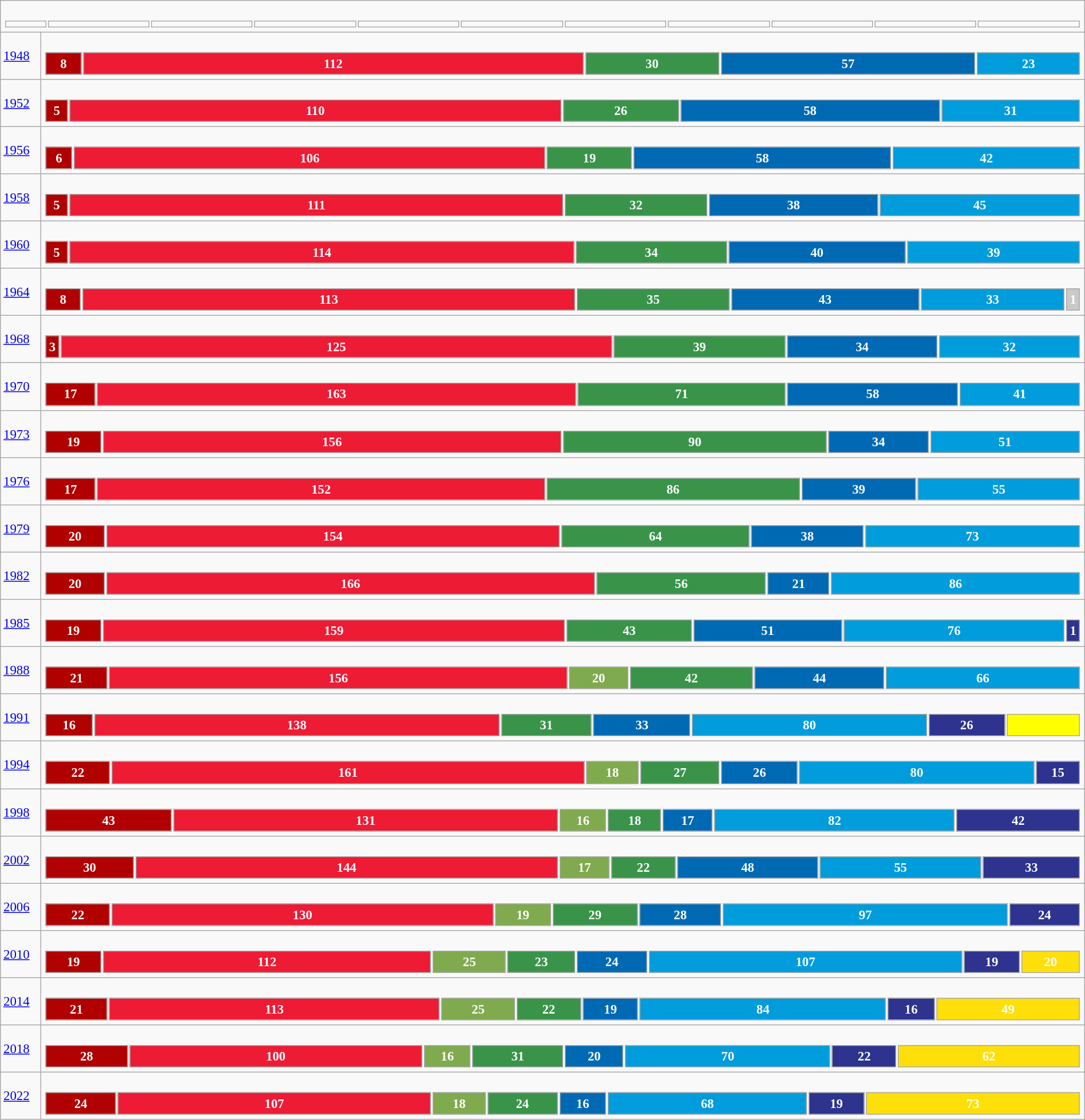<table class="wikitable" width="100%" style="border:solid #000000 1px;font-size:95%;">
<tr>
<td colspan="2"><br><table width="100%" style="font-size:90%;">
<tr>
<td width="40"></td>
<td></td>
<td></td>
<td></td>
<td></td>
<td></td>
<td></td>
<td></td>
<td></td>
<td></td>
<td></td>
</tr>
</table>
</td>
</tr>
<tr>
<td width="40"><a href='#'>1948</a></td>
<td><br><table style="width:100%; text-align:center; font-weight:bold; color:white;">
<tr>
<td style="background-color: #B00000;                                            width:  3.48%">8</td>
<td style="background-color: #ED1B34;                                            width: 48.70%">112</td>
<td style="background-color: #39944A;                                            width: 13.04%">30</td>
<td style="background-color: #0069B4;                                            width: 24.78%">57</td>
<td style="background-color: #019CDB;                                            width: 10.00%">23</td>
</tr>
</table>
</td>
</tr>
<tr>
<td><a href='#'>1952</a></td>
<td><br><table style="width:100%; text-align:center; font-weight:bold; color:white;">
<tr>
<td style="background-color: #B00000;                                            width:  2.17%">5</td>
<td style="background-color: #ED1B34;                                            width: 47.83%">110</td>
<td style="background-color: #39944A;                                            width: 11.30%">26</td>
<td style="background-color: #0069B4;                                            width: 25.22%">58</td>
<td style="background-color: #019CDB;                                            width: 13.48%">31</td>
</tr>
</table>
</td>
</tr>
<tr>
<td><a href='#'>1956</a></td>
<td><br><table style="width:100%; text-align:center; font-weight:bold; color:white;">
<tr>
<td style="background-color: #B00000;                                            width:  2.60%">6</td>
<td style="background-color: #ED1B34;                                            width: 45.89%">106</td>
<td style="background-color: #39944A;                                            width:  8.22%">19</td>
<td style="background-color: #0069B4;                                            width: 25.11%">58</td>
<td style="background-color: #019CDB;                                            width: 18.18%">42</td>
</tr>
</table>
</td>
</tr>
<tr>
<td><a href='#'>1958</a></td>
<td><br><table style="width:100%; text-align:center; font-weight:bold; color:white;">
<tr>
<td style="background-color: #B00000;                                            width:  2.16%">5</td>
<td style="background-color: #ED1B34;                                            width: 48.05%">111</td>
<td style="background-color: #39944A;                                            width: 13.86%">32</td>
<td style="background-color: #0069B4;                                            width: 16.45%">38</td>
<td style="background-color: #019CDB;                                            width: 19.48%">45</td>
</tr>
</table>
</td>
</tr>
<tr>
<td><a href='#'>1960</a></td>
<td><br><table style="width:100%; text-align:center; font-weight:bold; color:white;">
<tr>
<td style="background-color: #B00000;                                            width:  2.16%">5</td>
<td style="background-color: #ED1B34;                                            width: 49.14%">114</td>
<td style="background-color: #39944A;                                            width: 14.66%">34</td>
<td style="background-color: #0069B4;                                            width: 17.24%">40</td>
<td style="background-color: #019CDB;                                            width: 16.81%">39</td>
</tr>
</table>
</td>
</tr>
<tr>
<td><a href='#'>1964</a></td>
<td><br><table style="width:100%; text-align:center; font-weight:bold; color:white;">
<tr>
<td style="background-color: #B00000;                                            width:  3.43%">8</td>
<td style="background-color: #ED1B34;                                            width: 48.50%">113</td>
<td style="background-color: #39944A;                                            width: 15.02%">35</td>
<td style="background-color: #0069B4;                                            width: 18.45%">43</td>
<td style="background-color: #019CDB;                                            width: 14.16%">33</td>
<td style="background-color: #C9C9C9;                                            width:  0.43%">1</td>
</tr>
</table>
</td>
</tr>
<tr>
<td><a href='#'>1968</a></td>
<td><br><table style="width:100%; text-align:center; font-weight:bold; color:white;">
<tr>
<td style="background-color: #B00000;                                            width:  1.29%">3</td>
<td style="background-color: #ED1B34;                                            width: 53.65%">125</td>
<td style="background-color: #39944A;                                            width: 16.74%">39</td>
<td style="background-color: #0069B4;                                            width: 14.59%">34</td>
<td style="background-color: #019CDB;                                            width: 13.73%">32</td>
</tr>
</table>
</td>
</tr>
<tr>
<td><a href='#'>1970</a></td>
<td><br><table style="width:100%; text-align:center; font-weight:bold; color:white;">
<tr>
<td style="background-color: #B00000;                                            width:  4.86%">17</td>
<td style="background-color: #ED1B34;                                            width: 46.57%">163</td>
<td style="background-color: #39944A;                                            width: 20.29%">71</td>
<td style="background-color: #0069B4;                                            width: 16.57%">58</td>
<td style="background-color: #019CDB;                                            width: 11.71%">41</td>
</tr>
</table>
</td>
</tr>
<tr>
<td><a href='#'>1973</a></td>
<td><br><table style="width:100%; text-align:center; font-weight:bold; color:white;">
<tr>
<td style="background-color: #B00000;                                            width:  5.43%">19</td>
<td style="background-color: #ED1B34;                                            width: 44.57%">156</td>
<td style="background-color: #39944A;                                            width: 25.72%">90</td>
<td style="background-color: #0069B4;                                            width:  9.71%">34</td>
<td style="background-color: #019CDB;                                            width: 14.57%">51</td>
</tr>
</table>
</td>
</tr>
<tr>
<td><a href='#'>1976</a></td>
<td><br><table style="width:100%; text-align:center; font-weight:bold; color:white;">
<tr>
<td style="background-color: #B00000;                                            width:  4.87%">17</td>
<td style="background-color: #ED1B34;                                            width: 43.55%">152</td>
<td style="background-color: #39944A;                                            width: 24.64%">86</td>
<td style="background-color: #0069B4;                                            width: 11.18%">39</td>
<td style="background-color: #019CDB;                                            width: 15.76%">55</td>
</tr>
</table>
</td>
</tr>
<tr>
<td><a href='#'>1979</a></td>
<td><br><table style="width:100%; text-align:center; font-weight:bold; color:white;">
<tr>
<td style="background-color: #B00000;                                            width:  5.73%">20</td>
<td style="background-color: #ED1B34;                                            width: 44.13%">154</td>
<td style="background-color: #39944A;                                            width: 18.34%">64</td>
<td style="background-color: #0069B4;                                            width: 10.89%">38</td>
<td style="background-color: #019CDB;                                            width: 20.92%">73</td>
</tr>
</table>
</td>
</tr>
<tr>
<td><a href='#'>1982</a></td>
<td><br><table style="width:100%; text-align:center; font-weight:bold; color:white;">
<tr>
<td style="background-color: #B00000;                                            width:  5.73%">20</td>
<td style="background-color: #ED1B34;                                            width: 47.56%">166</td>
<td style="background-color: #39944A;                                            width: 16.50%">56</td>
<td style="background-color: #0069B4;                                            width:  6.02%">21</td>
<td style="background-color: #019CDB;                                            width: 24.64%">86</td>
</tr>
</table>
</td>
</tr>
<tr>
<td><a href='#'>1985</a></td>
<td><br><table style="width:100%; text-align:center; font-weight:bold; color:white;">
<tr>
<td style="background-color: #B00000;                                            width:  5.44%">19</td>
<td style="background-color: #ED1B34;                                            width: 45.56%">159</td>
<td style="background-color: #39944A;                                            width: 12.32%">43</td>
<td style="background-color: #0069B4;                                            width: 14.61%">51</td>
<td style="background-color: #019CDB;                                            width: 21.78%">76</td>
<td style="background-color: #2D338E;                                            width:  0.29%">1</td>
</tr>
</table>
</td>
</tr>
<tr>
<td><a href='#'>1988</a></td>
<td><br><table style="width:100%; text-align:center; font-weight:bold; color:white;">
<tr>
<td style="background-color: #B00000;                                            width:  6.02%">21</td>
<td style="background-color: #ED1B34;                                            width: 44.70%">156</td>
<td style="background-color: #80AA4E;                                            width:  5.73%">20</td>
<td style="background-color: #39944A;                                            width: 12.03%">42</td>
<td style="background-color: #0069B4;                                            width: 12.61%">44</td>
<td style="background-color: #019CDB;                                            width: 18.91%">66</td>
</tr>
</table>
</td>
</tr>
<tr>
<td><a href='#'>1991</a></td>
<td><br><table style="width:100%; text-align:center; font-weight:bold; color:white;">
<tr>
<td style="background-color: #B00000;                                            width:  4.59%">16</td>
<td style="background-color: #ED1B34;                                            width: 39.54%">138</td>
<td style="background-color: #39944A;                                            width:  8.88%">31</td>
<td style="background-color: #0069B4;                                            width:  9.46%">33</td>
<td style="background-color: #019CDB;                                            width: 22.92%">80</td>
<td style="background-color: #2D338E;                                            width:  7.45%">26</td>
<td style="background-color: #FFFF00;                                            width:  7.16%"></td>
</tr>
</table>
</td>
</tr>
<tr>
<td><a href='#'>1994</a></td>
<td><br><table style="width:100%; text-align:center; font-weight:bold; color:white;">
<tr>
<td style="background-color: #B00000;                                            width:  6.30%">22</td>
<td style="background-color: #ED1B34;                                            width: 46.13%">161</td>
<td style="background-color: #80AA4E;                                            width:  5.16%">18</td>
<td style="background-color: #39944A;                                            width:  7.74%">27</td>
<td style="background-color: #0069B4;                                            width:  7.45%">26</td>
<td style="background-color: #019CDB;                                            width: 22.92%">80</td>
<td style="background-color: #2D338E;                                            width:  4.30%">15</td>
</tr>
</table>
</td>
</tr>
<tr>
<td><a href='#'>1998</a></td>
<td><br><table style="width:100%; text-align:center; font-weight:bold; color:white;">
<tr>
<td style="background-color: #B00000;                                            width: 12.32%">43</td>
<td style="background-color: #ED1B34;                                            width: 37.54%">131</td>
<td style="background-color: #80AA4E;                                            width:  4.58%">16</td>
<td style="background-color: #39944A;                                            width:  5.16%">18</td>
<td style="background-color: #0069B4;                                            width:  4.87%">17</td>
<td style="background-color: #019CDB;                                            width: 23.50%">82</td>
<td style="background-color: #2D338E;                                            width: 12.03%">42</td>
</tr>
</table>
</td>
</tr>
<tr>
<td><a href='#'>2002</a></td>
<td><br><table style="width:100%; text-align:center; font-weight:bold; color:white;">
<tr>
<td style="background-color: #B00000;                                            width:  8.60%">30</td>
<td style="background-color: #ED1B34;                                            width: 41.26%">144</td>
<td style="background-color: #80AA4E;                                            width:  4.87%">17</td>
<td style="background-color: #39944A;                                            width:  6.30%">22</td>
<td style="background-color: #0069B4;                                            width: 13.75%">48</td>
<td style="background-color: #019CDB;                                            width: 15.76%">55</td>
<td style="background-color: #2D338E;                                            width:  9.46%">33</td>
</tr>
</table>
</td>
</tr>
<tr>
<td><a href='#'>2006</a></td>
<td><br><table style="width:100%; text-align:center; font-weight:bold; color:white;">
<tr>
<td style="background-color: #B00000;                                            width:  6.30%">22</td>
<td style="background-color: #ED1B34;                                            width: 37.25%">130</td>
<td style="background-color: #80AA4E;                                            width:  5.44%">19</td>
<td style="background-color: #39944A;                                            width:  8.31%">29</td>
<td style="background-color: #0069B4;                                            width:  8.02%">28</td>
<td style="background-color: #019CDB;                                            width: 27.79%">97</td>
<td style="background-color: #2D338E;                                            width:  6.88%">24</td>
</tr>
</table>
</td>
</tr>
<tr>
<td><a href='#'>2010</a></td>
<td><br><table style="width:100%; text-align:center; font-weight:bold; color:white;">
<tr>
<td style="background-color: #B00000;                                            width:  5.45%">19</td>
<td style="background-color: #ED1B34;                                            width: 32.09%">112</td>
<td style="background-color: #80AA4E;                                            width:  7.16%">25</td>
<td style="background-color: #39944A;                                            width:  6.59%">23</td>
<td style="background-color: #0069B4;                                            width:  6.88%">24</td>
<td style="background-color: #019CDB;                                            width: 30.66%">107</td>
<td style="background-color: #2D338E;                                            width:  5.44%">19</td>
<td style="background-color: #FEDF09;                                            width:  5.73%">20</td>
</tr>
</table>
</td>
</tr>
<tr>
<td><a href='#'>2014</a></td>
<td><br><table style="width:100%; text-align:center; font-weight:bold; color:white;">
<tr>
<td style="background-color: #B00000;                                            width:  6.02%">21</td>
<td style="background-color: #ED1B34;                                            width: 32.38%">113</td>
<td style="background-color: #80AA4E;                                            width:  7.16%">25</td>
<td style="background-color: #39944A;                                            width:  6.30%">22</td>
<td style="background-color: #0069B4;                                            width:  5.44%">19</td>
<td style="background-color: #019CDB;                                            width: 24.07%">84</td>
<td style="background-color: #2D338E;                                            width:  4.58%">16</td>
<td style="background-color: #FEDF09;                                            width: 14.04%">49</td>
</tr>
</table>
</td>
</tr>
<tr>
<td><a href='#'>2018</a></td>
<td><br><table style="width:100%; text-align:center; font-weight:bold; color:white;">
<tr>
<td style="background-color: #B00000;                                            width:  8.02%">28</td>
<td style="background-color: #ED1B34;                                            width: 28.65%">100</td>
<td style="background-color: #80AA4E;                                            width:  4.58%">16</td>
<td style="background-color: #39944A;                                            width:  8.88%">31</td>
<td style="background-color: #0069B4;                                            width:  5.73%">20</td>
<td style="background-color: #019CDB;                                            width: 20.06%">70</td>
<td style="background-color: #2D338E;                                            width:  6.30%">22</td>
<td style="background-color: #FEDF09;                                            width: 17.77%">62</td>
</tr>
</table>
</td>
</tr>
<tr>
<td><a href='#'>2022</a></td>
<td><br><table style="width:100%; text-align:center; font-weight:bold; color:white;">
<tr>
<td style="background-color: #B00000;                                            width:  6.88%">24</td>
<td style="background-color: #ED1B34;                                            width: 30.66%">107</td>
<td style="background-color: #80AA4E;                                            width:  5.16%">18</td>
<td style="background-color: #39944A;                                            width:  6.88%">24</td>
<td style="background-color: #0069B4;                                            width:  4.58%">16</td>
<td style="background-color: #019CDB;                                            width: 19.48%">68</td>
<td style="background-color: #2D338E;                                            width:  5.44%">19</td>
<td style="background-color: #FEDF09;                                            width: 20.92%">73</td>
</tr>
</table>
</td>
</tr>
</table>
